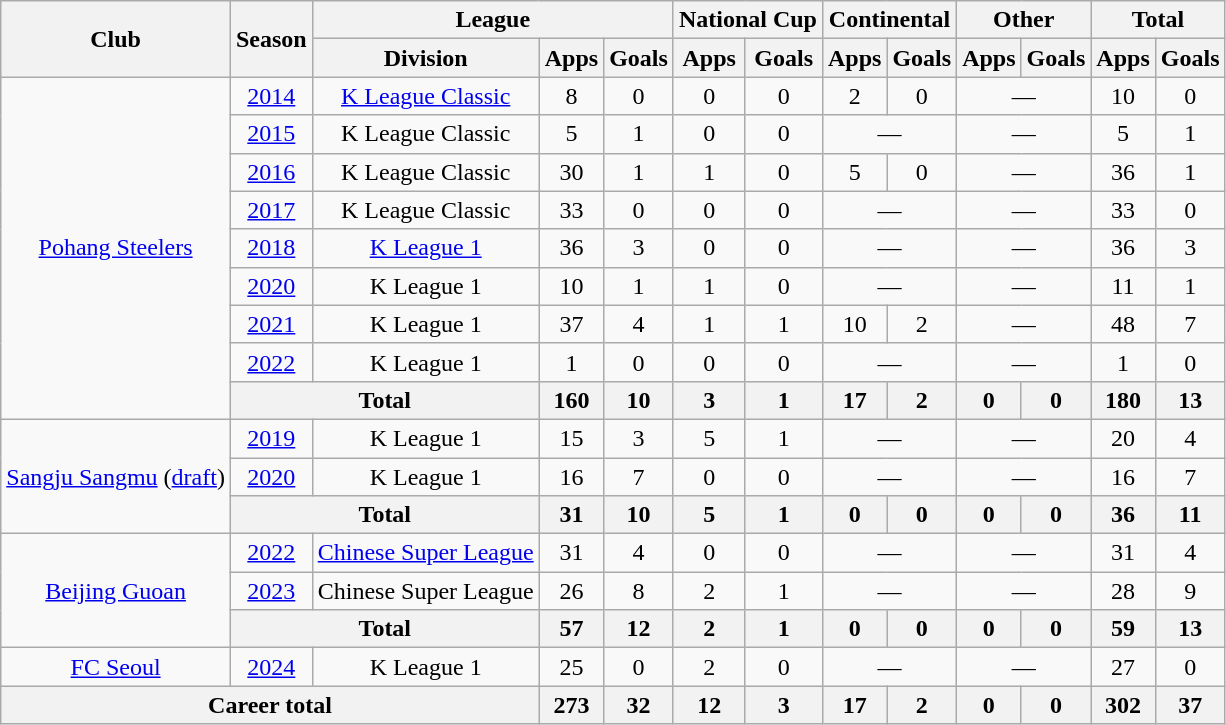<table class="wikitable" style="text-align: center">
<tr>
<th rowspan="2">Club</th>
<th rowspan="2">Season</th>
<th colspan="3">League</th>
<th colspan="2">National Cup</th>
<th colspan="2">Continental</th>
<th colspan="2">Other</th>
<th colspan="2">Total</th>
</tr>
<tr>
<th>Division</th>
<th>Apps</th>
<th>Goals</th>
<th>Apps</th>
<th>Goals</th>
<th>Apps</th>
<th>Goals</th>
<th>Apps</th>
<th>Goals</th>
<th>Apps</th>
<th>Goals</th>
</tr>
<tr>
<td rowspan=9><a href='#'>Pohang Steelers</a></td>
<td><a href='#'>2014</a></td>
<td><a href='#'>K League Classic</a></td>
<td>8</td>
<td>0</td>
<td>0</td>
<td>0</td>
<td>2</td>
<td>0</td>
<td colspan=2>—</td>
<td>10</td>
<td>0</td>
</tr>
<tr>
<td><a href='#'>2015</a></td>
<td>K League Classic</td>
<td>5</td>
<td>1</td>
<td>0</td>
<td>0</td>
<td colspan=2>—</td>
<td colspan=2>—</td>
<td>5</td>
<td>1</td>
</tr>
<tr>
<td><a href='#'>2016</a></td>
<td>K League Classic</td>
<td>30</td>
<td>1</td>
<td>1</td>
<td>0</td>
<td>5</td>
<td>0</td>
<td colspan=2>—</td>
<td>36</td>
<td>1</td>
</tr>
<tr>
<td><a href='#'>2017</a></td>
<td>K League Classic</td>
<td>33</td>
<td>0</td>
<td>0</td>
<td>0</td>
<td colspan=2>—</td>
<td colspan=2>—</td>
<td>33</td>
<td>0</td>
</tr>
<tr>
<td><a href='#'>2018</a></td>
<td><a href='#'>K League 1</a></td>
<td>36</td>
<td>3</td>
<td>0</td>
<td>0</td>
<td colspan=2>—</td>
<td colspan=2>—</td>
<td>36</td>
<td>3</td>
</tr>
<tr>
<td><a href='#'>2020</a></td>
<td>K League 1</td>
<td>10</td>
<td>1</td>
<td>1</td>
<td>0</td>
<td colspan=2>—</td>
<td colspan=2>—</td>
<td>11</td>
<td>1</td>
</tr>
<tr>
<td><a href='#'>2021</a></td>
<td>K League 1</td>
<td>37</td>
<td>4</td>
<td>1</td>
<td>1</td>
<td>10</td>
<td>2</td>
<td colspan=2>—</td>
<td>48</td>
<td>7</td>
</tr>
<tr>
<td><a href='#'>2022</a></td>
<td>K League 1</td>
<td>1</td>
<td>0</td>
<td>0</td>
<td>0</td>
<td colspan=2>—</td>
<td colspan=2>—</td>
<td>1</td>
<td>0</td>
</tr>
<tr>
<th colspan="2"><strong>Total</strong></th>
<th>160</th>
<th>10</th>
<th>3</th>
<th>1</th>
<th>17</th>
<th>2</th>
<th>0</th>
<th>0</th>
<th>180</th>
<th>13</th>
</tr>
<tr>
<td rowspan=3><a href='#'>Sangju Sangmu</a> (<a href='#'>draft</a>)</td>
<td><a href='#'>2019</a></td>
<td>K League 1</td>
<td>15</td>
<td>3</td>
<td>5</td>
<td>1</td>
<td colspan=2>—</td>
<td colspan=2>—</td>
<td>20</td>
<td>4</td>
</tr>
<tr>
<td><a href='#'>2020</a></td>
<td>K League 1</td>
<td>16</td>
<td>7</td>
<td>0</td>
<td>0</td>
<td colspan=2>—</td>
<td colspan=2>—</td>
<td>16</td>
<td>7</td>
</tr>
<tr>
<th colspan="2"><strong>Total</strong></th>
<th>31</th>
<th>10</th>
<th>5</th>
<th>1</th>
<th>0</th>
<th>0</th>
<th>0</th>
<th>0</th>
<th>36</th>
<th>11</th>
</tr>
<tr>
<td rowspan=3><a href='#'>Beijing Guoan</a></td>
<td><a href='#'>2022</a></td>
<td><a href='#'>Chinese Super League</a></td>
<td>31</td>
<td>4</td>
<td>0</td>
<td>0</td>
<td colspan=2>—</td>
<td colspan=2>—</td>
<td>31</td>
<td>4</td>
</tr>
<tr>
<td><a href='#'>2023</a></td>
<td>Chinese Super League</td>
<td>26</td>
<td>8</td>
<td>2</td>
<td>1</td>
<td colspan=2>—</td>
<td colspan=2>—</td>
<td>28</td>
<td>9</td>
</tr>
<tr>
<th colspan="2"><strong>Total</strong></th>
<th>57</th>
<th>12</th>
<th>2</th>
<th>1</th>
<th>0</th>
<th>0</th>
<th>0</th>
<th>0</th>
<th>59</th>
<th>13</th>
</tr>
<tr>
<td><a href='#'>FC Seoul</a></td>
<td><a href='#'>2024</a></td>
<td>K League 1</td>
<td>25</td>
<td>0</td>
<td>2</td>
<td>0</td>
<td colspan=2>—</td>
<td colspan=2>—</td>
<td>27</td>
<td>0</td>
</tr>
<tr>
<th colspan=3>Career total</th>
<th>273</th>
<th>32</th>
<th>12</th>
<th>3</th>
<th>17</th>
<th>2</th>
<th>0</th>
<th>0</th>
<th>302</th>
<th>37</th>
</tr>
</table>
